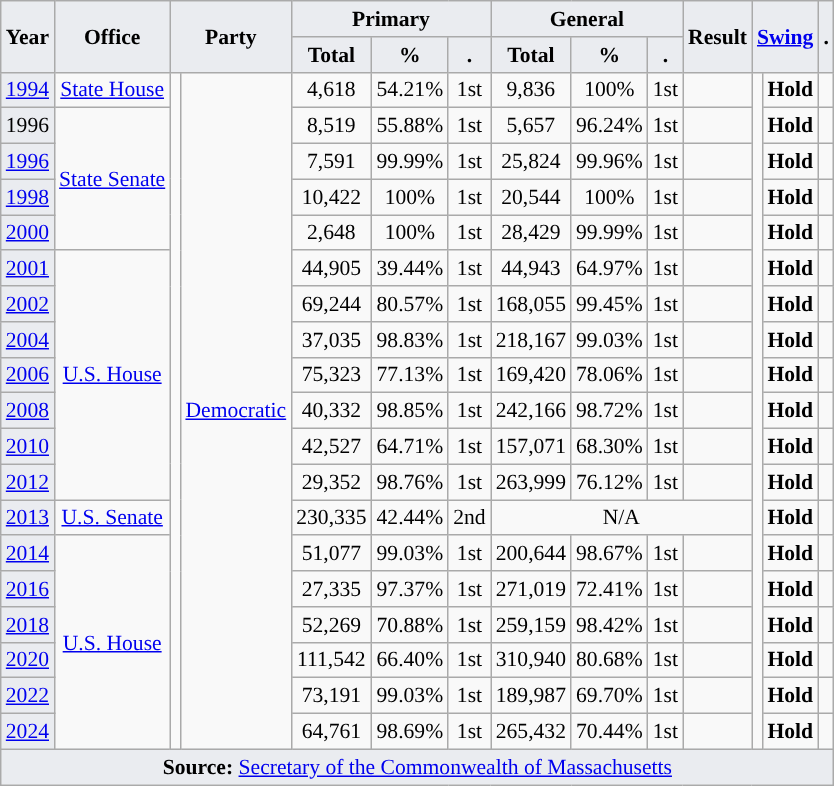<table class="wikitable" style="font-size:90%; text-align:center;">
<tr>
<th style="background-color:#EAECF0;" rowspan=2>Year</th>
<th style="background-color:#EAECF0;" rowspan=2>Office</th>
<th style="background-color:#EAECF0;" colspan=2 rowspan=2>Party</th>
<th style="background-color:#EAECF0;" colspan=3>Primary</th>
<th style="background-color:#EAECF0;" colspan=3>General</th>
<th style="background-color:#EAECF0;" rowspan=2>Result</th>
<th style="background-color:#EAECF0;" colspan=2 rowspan=2><a href='#'>Swing</a></th>
<th style="background-color:#EAECF0;" rowspan=2>.</th>
</tr>
<tr>
<th style="background-color:#EAECF0;">Total</th>
<th style="background-color:#EAECF0;">%</th>
<th style="background-color:#EAECF0;">.</th>
<th style="background-color:#EAECF0;">Total</th>
<th style="background-color:#EAECF0;">%</th>
<th style="background-color:#EAECF0;">.</th>
</tr>
<tr>
<td style="background-color:#EAECF0;"><a href='#'>1994</a></td>
<td rowspan=1><a href='#'>State House</a></td>
<td rowspan="19" style="background-color:"></td>
<td rowspan="19"><a href='#'>Democratic</a></td>
<td>4,618</td>
<td>54.21%</td>
<td>1st</td>
<td>9,836</td>
<td>100%</td>
<td>1st</td>
<td></td>
<td rowspan="19" style="background-color:"></td>
<td><strong>Hold</strong></td>
<td></td>
</tr>
<tr>
<td style="background-color:#EAECF0;">1996</td>
<td rowspan=4><a href='#'>State Senate</a></td>
<td>8,519</td>
<td>55.88%</td>
<td>1st</td>
<td>5,657</td>
<td>96.24%</td>
<td>1st</td>
<td></td>
<td><strong>Hold</strong></td>
<td></td>
</tr>
<tr>
<td style="background-color:#EAECF0;"><a href='#'>1996</a></td>
<td>7,591</td>
<td>99.99%</td>
<td>1st</td>
<td>25,824</td>
<td>99.96%</td>
<td>1st</td>
<td></td>
<td><strong>Hold</strong></td>
<td></td>
</tr>
<tr>
<td style="background-color:#EAECF0;"><a href='#'>1998</a></td>
<td>10,422</td>
<td>100%</td>
<td>1st</td>
<td>20,544</td>
<td>100%</td>
<td>1st</td>
<td></td>
<td><strong>Hold</strong></td>
<td></td>
</tr>
<tr>
<td style="background-color:#EAECF0;"><a href='#'>2000</a></td>
<td>2,648</td>
<td>100%</td>
<td>1st</td>
<td>28,429</td>
<td>99.99%</td>
<td>1st</td>
<td></td>
<td><strong>Hold</strong></td>
<td></td>
</tr>
<tr>
<td style="background-color:#EAECF0;"><a href='#'>2001</a></td>
<td rowspan="7"><a href='#'>U.S. House</a></td>
<td>44,905</td>
<td>39.44%</td>
<td>1st</td>
<td>44,943</td>
<td>64.97%</td>
<td>1st</td>
<td></td>
<td><strong>Hold</strong></td>
<td></td>
</tr>
<tr>
<td style="background-color:#EAECF0;"><a href='#'>2002</a></td>
<td>69,244</td>
<td>80.57%</td>
<td>1st</td>
<td>168,055</td>
<td>99.45%</td>
<td>1st</td>
<td></td>
<td><strong>Hold</strong></td>
<td></td>
</tr>
<tr>
<td style="background-color:#EAECF0;"><a href='#'>2004</a></td>
<td>37,035</td>
<td>98.83%</td>
<td>1st</td>
<td>218,167</td>
<td>99.03%</td>
<td>1st</td>
<td></td>
<td><strong>Hold</strong></td>
<td></td>
</tr>
<tr>
<td style="background-color:#EAECF0;"><a href='#'>2006</a></td>
<td>75,323</td>
<td>77.13%</td>
<td>1st</td>
<td>169,420</td>
<td>78.06%</td>
<td>1st</td>
<td></td>
<td><strong>Hold</strong></td>
<td></td>
</tr>
<tr>
<td style="background-color:#EAECF0;"><a href='#'>2008</a></td>
<td>40,332</td>
<td>98.85%</td>
<td>1st</td>
<td>242,166</td>
<td>98.72%</td>
<td>1st</td>
<td></td>
<td><strong>Hold</strong></td>
<td></td>
</tr>
<tr>
<td style="background-color:#EAECF0;"><a href='#'>2010</a></td>
<td>42,527</td>
<td>64.71%</td>
<td>1st</td>
<td>157,071</td>
<td>68.30%</td>
<td>1st</td>
<td></td>
<td><strong>Hold</strong></td>
<td></td>
</tr>
<tr>
<td style="background-color:#EAECF0;"><a href='#'>2012</a></td>
<td>29,352</td>
<td>98.76%</td>
<td>1st</td>
<td>263,999</td>
<td>76.12%</td>
<td>1st</td>
<td></td>
<td><strong>Hold</strong></td>
<td></td>
</tr>
<tr>
<td style="background-color:#EAECF0;"><a href='#'>2013</a></td>
<td rowspan=1><a href='#'>U.S. Senate</a></td>
<td>230,335</td>
<td>42.44%</td>
<td>2nd</td>
<td colspan=4>N/A</td>
<td><strong>Hold</strong></td>
<td></td>
</tr>
<tr>
<td style="background-color:#EAECF0;"><a href='#'>2014</a></td>
<td rowspan="6"><a href='#'>U.S. House</a></td>
<td>51,077</td>
<td>99.03%</td>
<td>1st</td>
<td>200,644</td>
<td>98.67%</td>
<td>1st</td>
<td></td>
<td><strong>Hold</strong></td>
<td></td>
</tr>
<tr>
<td style="background-color:#EAECF0;"><a href='#'>2016</a></td>
<td>27,335</td>
<td>97.37%</td>
<td>1st</td>
<td>271,019</td>
<td>72.41%</td>
<td>1st</td>
<td></td>
<td><strong>Hold</strong></td>
<td></td>
</tr>
<tr>
<td style="background-color:#EAECF0;"><a href='#'>2018</a></td>
<td>52,269</td>
<td>70.88%</td>
<td>1st</td>
<td>259,159</td>
<td>98.42%</td>
<td>1st</td>
<td></td>
<td><strong>Hold</strong></td>
<td></td>
</tr>
<tr>
<td style="background-color:#EAECF0;"><a href='#'>2020</a></td>
<td>111,542</td>
<td>66.40%</td>
<td>1st</td>
<td>310,940</td>
<td>80.68%</td>
<td>1st</td>
<td></td>
<td><strong>Hold</strong></td>
<td></td>
</tr>
<tr>
<td style="background-color:#EAECF0;"><a href='#'>2022</a></td>
<td>73,191</td>
<td>99.03%</td>
<td>1st</td>
<td>189,987</td>
<td>69.70%</td>
<td>1st</td>
<td></td>
<td><strong>Hold</strong></td>
<td></td>
</tr>
<tr>
<td style="background-color:#EAECF0;"><a href='#'>2024</a></td>
<td>64,761</td>
<td>98.69%</td>
<td>1st</td>
<td>265,432</td>
<td>70.44%</td>
<td>1st</td>
<td></td>
<td><strong>Hold</strong></td>
<td></td>
</tr>
<tr>
<td style="background-color:#EAECF0;" colspan=14><strong>Source:</strong> <a href='#'>Secretary of the Commonwealth of Massachusetts</a>  </td>
</tr>
</table>
